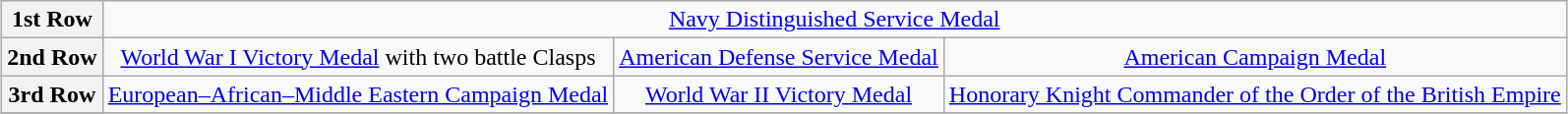<table class="wikitable" style="margin:1em auto; text-align:center;">
<tr>
<th>1st Row</th>
<td colspan="14"><a href='#'>Navy Distinguished Service Medal</a></td>
</tr>
<tr>
<th>2nd Row</th>
<td colspan="3"><a href='#'>World War I Victory Medal</a> with two battle Clasps</td>
<td colspan="3"><a href='#'>American Defense Service Medal</a></td>
<td colspan="3"><a href='#'>American Campaign Medal</a></td>
</tr>
<tr>
<th>3rd Row</th>
<td colspan="3"><a href='#'>European–African–Middle Eastern Campaign Medal</a></td>
<td colspan="3"><a href='#'>World War II Victory Medal</a></td>
<td colspan="3"><a href='#'>Honorary Knight Commander of the Order of the British Empire</a></td>
</tr>
<tr>
</tr>
</table>
